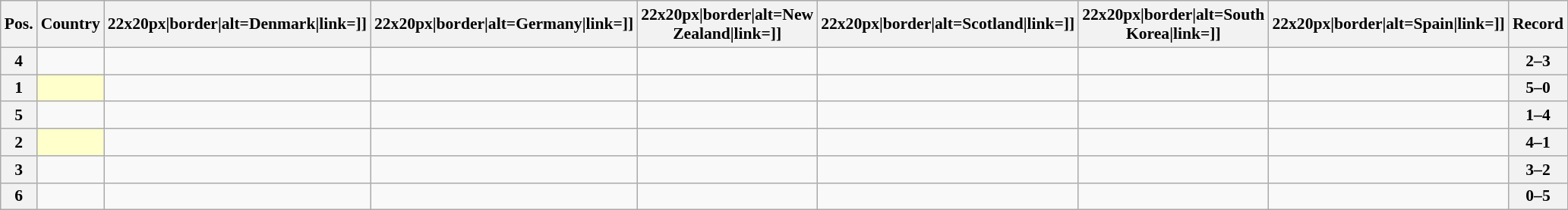<table class="wikitable sortable nowrap" style="text-align:center; font-size:0.9em;">
<tr>
<th>Pos.</th>
<th>Country</th>
<th [[Image:>22x20px|border|alt=Denmark|link=]]</th>
<th [[Image:>22x20px|border|alt=Germany|link=]]</th>
<th [[Image:>22x20px|border|alt=New Zealand|link=]]</th>
<th [[Image:>22x20px|border|alt=Scotland|link=]]</th>
<th [[Image:>22x20px|border|alt=South Korea|link=]]</th>
<th [[Image:>22x20px|border|alt=Spain|link=]]</th>
<th>Record</th>
</tr>
<tr>
<th>4</th>
<td style="text-align:left;"></td>
<td></td>
<td></td>
<td></td>
<td></td>
<td></td>
<td></td>
<th>2–3</th>
</tr>
<tr>
<th>1</th>
<td style="text-align:left;background:#ffffcc;"></td>
<td></td>
<td></td>
<td></td>
<td></td>
<td></td>
<td></td>
<th>5–0</th>
</tr>
<tr>
<th>5</th>
<td style="text-align:left;"></td>
<td></td>
<td></td>
<td></td>
<td></td>
<td></td>
<td></td>
<th>1–4</th>
</tr>
<tr>
<th>2</th>
<td style="text-align:left;background:#ffffcc;"></td>
<td></td>
<td></td>
<td></td>
<td></td>
<td></td>
<td></td>
<th>4–1</th>
</tr>
<tr>
<th>3</th>
<td style="text-align:left;"></td>
<td></td>
<td></td>
<td></td>
<td></td>
<td></td>
<td></td>
<th>3–2</th>
</tr>
<tr>
<th>6</th>
<td style="text-align:left;"></td>
<td></td>
<td></td>
<td></td>
<td></td>
<td></td>
<td></td>
<th>0–5</th>
</tr>
</table>
